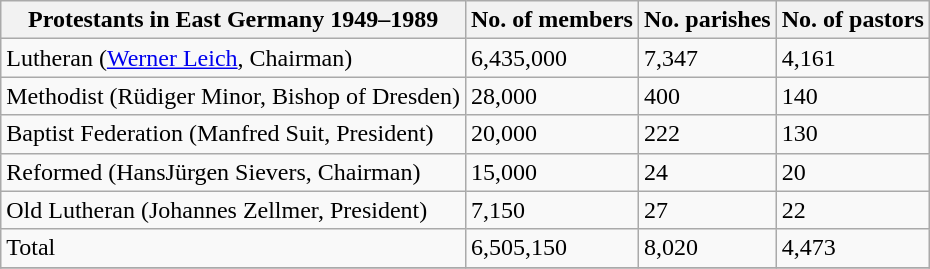<table class="wikitable">
<tr>
<th>Protestants in East Germany 1949–1989</th>
<th>No. of members</th>
<th>No. parishes</th>
<th>No. of pastors</th>
</tr>
<tr>
<td>Lutheran (<a href='#'>Werner Leich</a>, Chairman)</td>
<td>6,435,000</td>
<td>7,347</td>
<td>4,161</td>
</tr>
<tr>
<td>Methodist (Rüdiger Minor, Bishop of Dresden)</td>
<td>28,000</td>
<td>400</td>
<td>140</td>
</tr>
<tr>
<td>Baptist Federation (Manfred Suit, President)</td>
<td>20,000</td>
<td>222</td>
<td>130</td>
</tr>
<tr>
<td>Reformed (HansJürgen Sievers, Chairman)</td>
<td>15,000</td>
<td>24</td>
<td>20</td>
</tr>
<tr>
<td>Old Lutheran (Johannes Zellmer, President)</td>
<td>7,150</td>
<td>27</td>
<td>22</td>
</tr>
<tr>
<td>Total</td>
<td>6,505,150</td>
<td>8,020</td>
<td>4,473</td>
</tr>
<tr>
</tr>
</table>
